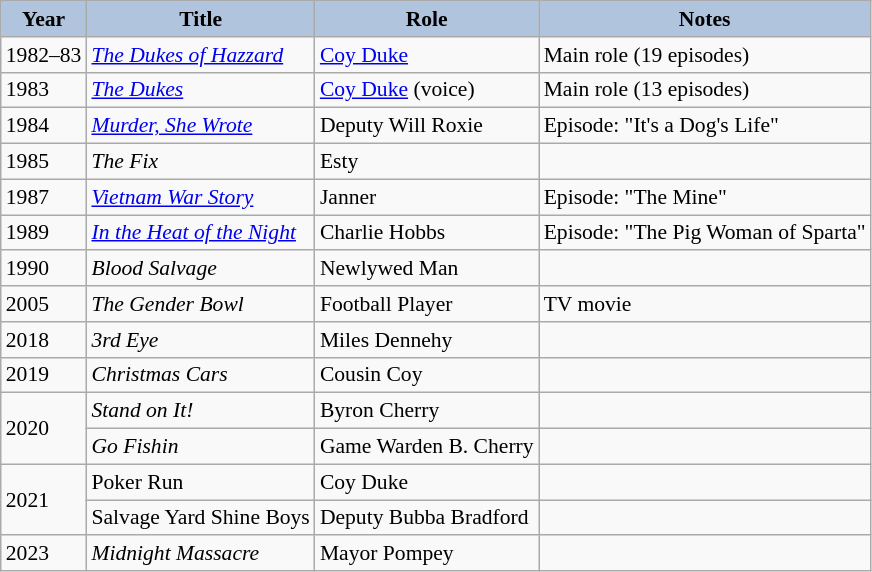<table class="wikitable" style="font-size:90%;">
<tr>
<th style="background:#B0C4DE;">Year</th>
<th style="background:#B0C4DE;">Title</th>
<th style="background:#B0C4DE;">Role</th>
<th style="background:#B0C4DE;">Notes</th>
</tr>
<tr>
<td>1982–83</td>
<td><em><a href='#'>The Dukes of Hazzard</a></em></td>
<td><a href='#'>Coy Duke</a></td>
<td>Main role (19 episodes)</td>
</tr>
<tr>
<td>1983</td>
<td><em><a href='#'>The Dukes</a></em></td>
<td><a href='#'>Coy Duke</a> (voice)</td>
<td>Main role (13 episodes)</td>
</tr>
<tr>
<td>1984</td>
<td><em><a href='#'>Murder, She Wrote</a></em></td>
<td>Deputy Will Roxie</td>
<td>Episode: "It's a Dog's Life"</td>
</tr>
<tr>
<td>1985</td>
<td><em>The Fix</em></td>
<td>Esty</td>
<td></td>
</tr>
<tr>
<td>1987</td>
<td><em><a href='#'>Vietnam War Story</a></em></td>
<td>Janner</td>
<td>Episode: "The Mine"</td>
</tr>
<tr>
<td>1989</td>
<td><em><a href='#'>In the Heat of the Night</a></em></td>
<td>Charlie Hobbs</td>
<td>Episode: "The Pig Woman of Sparta"</td>
</tr>
<tr>
<td>1990</td>
<td><em>Blood Salvage</em></td>
<td>Newlywed Man</td>
<td></td>
</tr>
<tr>
<td>2005</td>
<td><em>The Gender Bowl</em></td>
<td>Football Player</td>
<td>TV movie</td>
</tr>
<tr>
<td>2018</td>
<td><em>3rd Eye</em></td>
<td>Miles Dennehy</td>
<td></td>
</tr>
<tr>
<td>2019</td>
<td><em>Christmas Cars</em></td>
<td>Cousin Coy</td>
<td></td>
</tr>
<tr>
<td rowspan="2">2020</td>
<td><em>Stand on It!</em></td>
<td>Byron Cherry</td>
<td></td>
</tr>
<tr>
<td><em>Go Fishin<strong></td>
<td>Game Warden B. Cherry</td>
<td></td>
</tr>
<tr>
<td rowspan="2">2021</td>
<td></em>Poker Run<em></td>
<td>Coy Duke</td>
<td></td>
</tr>
<tr>
<td></em>Salvage Yard Shine Boys</td>
<td>Deputy Bubba Bradford</td>
<td></td>
</tr>
<tr>
<td>2023</td>
<td><em>Midnight Massacre</em></td>
<td>Mayor Pompey</td>
<td></td>
</tr>
</table>
